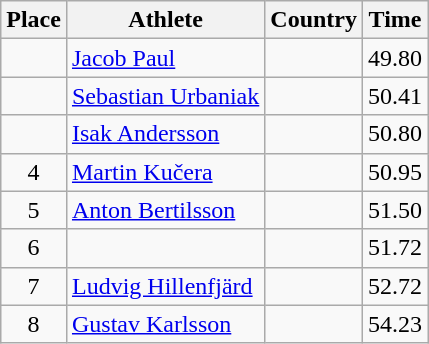<table class="wikitable">
<tr>
<th>Place</th>
<th>Athlete</th>
<th>Country</th>
<th>Time</th>
</tr>
<tr>
<td align=center></td>
<td><a href='#'>Jacob Paul</a></td>
<td></td>
<td>49.80</td>
</tr>
<tr>
<td align=center></td>
<td><a href='#'>Sebastian Urbaniak</a></td>
<td></td>
<td>50.41</td>
</tr>
<tr>
<td align=center></td>
<td><a href='#'>Isak Andersson</a></td>
<td></td>
<td>50.80</td>
</tr>
<tr>
<td align=center>4</td>
<td><a href='#'>Martin Kučera</a></td>
<td></td>
<td>50.95</td>
</tr>
<tr>
<td align=center>5</td>
<td><a href='#'>Anton Bertilsson</a></td>
<td></td>
<td>51.50</td>
</tr>
<tr>
<td align=center>6</td>
<td></td>
<td></td>
<td>51.72</td>
</tr>
<tr>
<td align=center>7</td>
<td><a href='#'>Ludvig Hillenfjärd</a></td>
<td></td>
<td>52.72</td>
</tr>
<tr>
<td align=center>8</td>
<td><a href='#'>Gustav Karlsson</a></td>
<td></td>
<td>54.23</td>
</tr>
</table>
